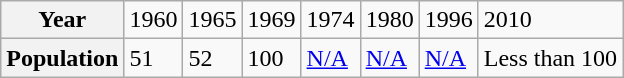<table class="wikitable">
<tr>
<th>Year</th>
<td>1960</td>
<td>1965</td>
<td>1969</td>
<td>1974</td>
<td>1980</td>
<td>1996</td>
<td>2010</td>
</tr>
<tr>
<th>Population</th>
<td>51</td>
<td>52</td>
<td>100</td>
<td><a href='#'>N/A</a></td>
<td><a href='#'>N/A</a></td>
<td><a href='#'>N/A</a></td>
<td>Less than 100</td>
</tr>
</table>
